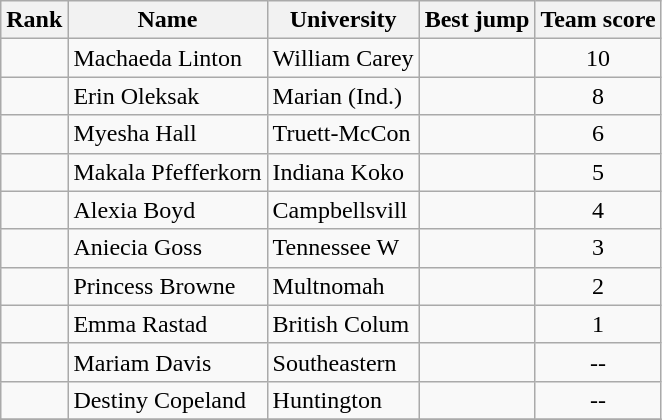<table class="wikitable sortable" style="text-align:center">
<tr>
<th>Rank</th>
<th>Name</th>
<th>University</th>
<th>Best jump</th>
<th>Team score</th>
</tr>
<tr>
<td></td>
<td align=left>Machaeda Linton</td>
<td align="left">William Carey</td>
<td><strong></strong></td>
<td>10</td>
</tr>
<tr>
<td></td>
<td align=left>Erin Oleksak</td>
<td align="left">Marian (Ind.)</td>
<td><strong></strong></td>
<td>8</td>
</tr>
<tr>
<td></td>
<td align=left>Myesha Hall</td>
<td align="left">Truett-McCon</td>
<td><strong></strong></td>
<td>6</td>
</tr>
<tr>
<td></td>
<td align=left>Makala Pfefferkorn</td>
<td align="left">Indiana Koko</td>
<td><strong></strong></td>
<td>5</td>
</tr>
<tr>
<td></td>
<td align=left>Alexia Boyd</td>
<td align="left">Campbellsvill</td>
<td><strong></strong></td>
<td>4</td>
</tr>
<tr>
<td></td>
<td align=left>Aniecia Goss</td>
<td align="left">Tennessee W</td>
<td><strong></strong></td>
<td>3</td>
</tr>
<tr>
<td></td>
<td align=left>Princess Browne</td>
<td align="left">Multnomah</td>
<td><strong></strong></td>
<td>2</td>
</tr>
<tr>
<td></td>
<td align=left>Emma Rastad</td>
<td align="left">British Colum</td>
<td><strong></strong></td>
<td>1</td>
</tr>
<tr>
<td></td>
<td align=left>Mariam Davis</td>
<td align="left">Southeastern</td>
<td><strong></strong></td>
<td>--</td>
</tr>
<tr>
<td></td>
<td align=left>Destiny Copeland</td>
<td align="left">Huntington</td>
<td><strong></strong></td>
<td>--</td>
</tr>
<tr>
</tr>
</table>
